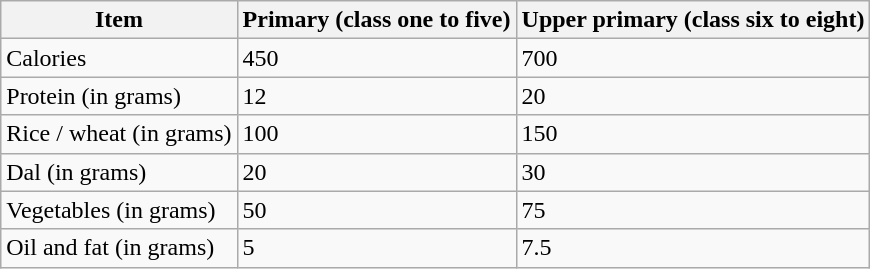<table class="wikitable">
<tr>
<th>Item</th>
<th>Primary (class one to five)</th>
<th>Upper primary (class six to eight)</th>
</tr>
<tr>
<td>Calories</td>
<td>450</td>
<td>700</td>
</tr>
<tr>
<td>Protein (in grams)</td>
<td>12</td>
<td>20</td>
</tr>
<tr>
<td>Rice / wheat (in grams)</td>
<td>100</td>
<td>150</td>
</tr>
<tr>
<td>Dal (in grams)</td>
<td>20</td>
<td>30</td>
</tr>
<tr>
<td>Vegetables (in grams)</td>
<td>50</td>
<td>75</td>
</tr>
<tr>
<td>Oil and fat (in grams)</td>
<td>5</td>
<td>7.5</td>
</tr>
</table>
